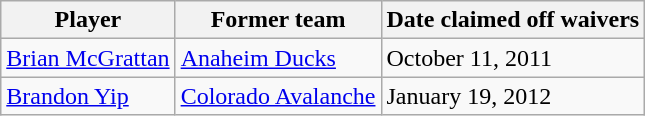<table class="wikitable">
<tr>
<th>Player</th>
<th>Former team</th>
<th>Date claimed off waivers</th>
</tr>
<tr>
<td><a href='#'>Brian McGrattan</a></td>
<td><a href='#'>Anaheim Ducks</a></td>
<td>October 11, 2011</td>
</tr>
<tr>
<td><a href='#'>Brandon Yip</a></td>
<td><a href='#'>Colorado Avalanche</a></td>
<td>January 19, 2012</td>
</tr>
</table>
